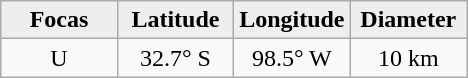<table class="wikitable">
<tr>
<th width="25%" style="background:#eeeeee;">Focas</th>
<th width="25%" style="background:#eeeeee;">Latitude</th>
<th width="25%" style="background:#eeeeee;">Longitude</th>
<th width="25%" style="background:#eeeeee;">Diameter</th>
</tr>
<tr>
<td align="center">U</td>
<td align="center">32.7° S</td>
<td align="center">98.5° W</td>
<td align="center">10 km</td>
</tr>
</table>
